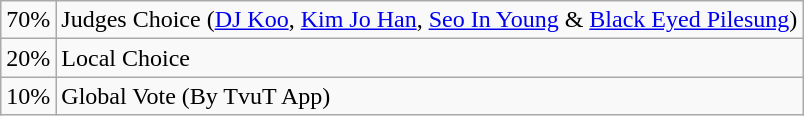<table class="wikitable">
<tr>
<td>70%</td>
<td>Judges Choice (<a href='#'>DJ Koo</a>, <a href='#'>Kim Jo Han</a>, <a href='#'>Seo In Young</a> & <a href='#'>Black Eyed Pilesung</a>)</td>
</tr>
<tr>
<td>20%</td>
<td>Local Choice</td>
</tr>
<tr>
<td>10%</td>
<td>Global Vote (By TvuT App)</td>
</tr>
</table>
